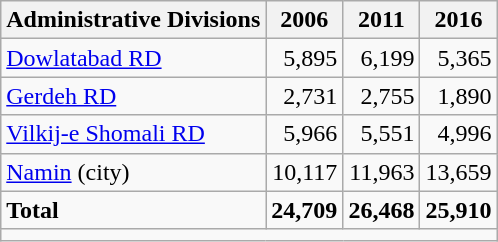<table class="wikitable">
<tr>
<th>Administrative Divisions</th>
<th>2006</th>
<th>2011</th>
<th>2016</th>
</tr>
<tr>
<td><a href='#'>Dowlatabad RD</a></td>
<td style="text-align: right;">5,895</td>
<td style="text-align: right;">6,199</td>
<td style="text-align: right;">5,365</td>
</tr>
<tr>
<td><a href='#'>Gerdeh RD</a></td>
<td style="text-align: right;">2,731</td>
<td style="text-align: right;">2,755</td>
<td style="text-align: right;">1,890</td>
</tr>
<tr>
<td><a href='#'>Vilkij-e Shomali RD</a></td>
<td style="text-align: right;">5,966</td>
<td style="text-align: right;">5,551</td>
<td style="text-align: right;">4,996</td>
</tr>
<tr>
<td><a href='#'>Namin</a> (city)</td>
<td style="text-align: right;">10,117</td>
<td style="text-align: right;">11,963</td>
<td style="text-align: right;">13,659</td>
</tr>
<tr>
<td><strong>Total</strong></td>
<td style="text-align: right;"><strong>24,709</strong></td>
<td style="text-align: right;"><strong>26,468</strong></td>
<td style="text-align: right;"><strong>25,910</strong></td>
</tr>
<tr>
<td colspan=4></td>
</tr>
</table>
